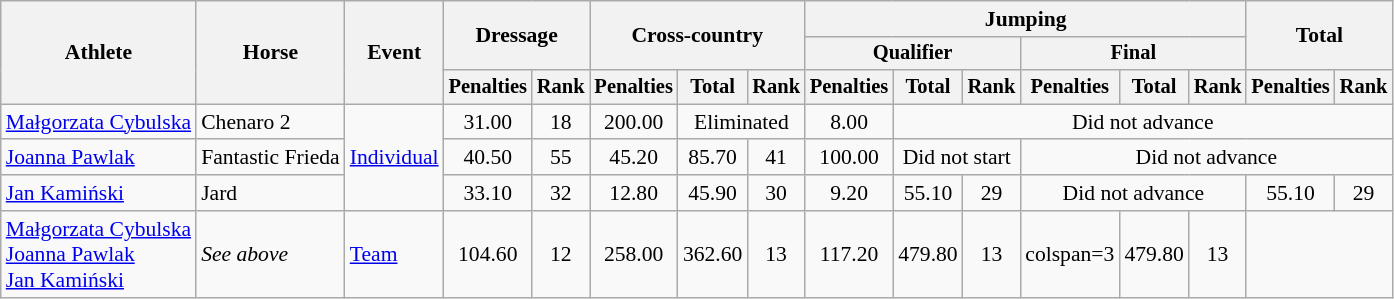<table class="wikitable" style="text-align:center; font-size:90%">
<tr>
<th rowspan=3>Athlete</th>
<th rowspan=3>Horse</th>
<th rowspan=3>Event</th>
<th colspan=2 rowspan=2>Dressage</th>
<th colspan=3 rowspan=2>Cross-country</th>
<th colspan=6>Jumping</th>
<th colspan=2 rowspan=2>Total</th>
</tr>
<tr style="font-size:95%">
<th colspan=3>Qualifier</th>
<th colspan=3>Final</th>
</tr>
<tr style="font-size:95%">
<th>Penalties</th>
<th>Rank</th>
<th>Penalties</th>
<th>Total</th>
<th>Rank</th>
<th>Penalties</th>
<th>Total</th>
<th>Rank</th>
<th>Penalties</th>
<th>Total</th>
<th>Rank</th>
<th>Penalties</th>
<th>Rank</th>
</tr>
<tr>
<td align=left><a href='#'>Małgorzata Cybulska</a></td>
<td align=left>Chenaro 2</td>
<td rowspan=3 align=left><a href='#'>Individual</a></td>
<td>31.00</td>
<td>18</td>
<td>200.00</td>
<td colspan=2>Eliminated</td>
<td>8.00</td>
<td colspan=7>Did not advance</td>
</tr>
<tr>
<td align=left><a href='#'>Joanna Pawlak</a></td>
<td align=left>Fantastic Frieda</td>
<td>40.50</td>
<td>55</td>
<td>45.20</td>
<td>85.70</td>
<td>41</td>
<td>100.00</td>
<td colspan=2>Did not start</td>
<td colspan=5>Did not advance</td>
</tr>
<tr>
<td align=left><a href='#'>Jan Kamiński</a></td>
<td align=left>Jard</td>
<td>33.10</td>
<td>32</td>
<td>12.80</td>
<td>45.90</td>
<td>30</td>
<td>9.20</td>
<td>55.10</td>
<td>29</td>
<td colspan=3>Did not advance</td>
<td>55.10</td>
<td>29</td>
</tr>
<tr>
<td align=left><a href='#'>Małgorzata Cybulska</a><br><a href='#'>Joanna Pawlak</a><br><a href='#'>Jan Kamiński</a></td>
<td align=left><em>See above</em></td>
<td align=left><a href='#'>Team</a></td>
<td>104.60</td>
<td>12</td>
<td>258.00</td>
<td>362.60</td>
<td>13</td>
<td>117.20</td>
<td>479.80</td>
<td>13</td>
<td>colspan=3 </td>
<td>479.80</td>
<td>13</td>
</tr>
</table>
